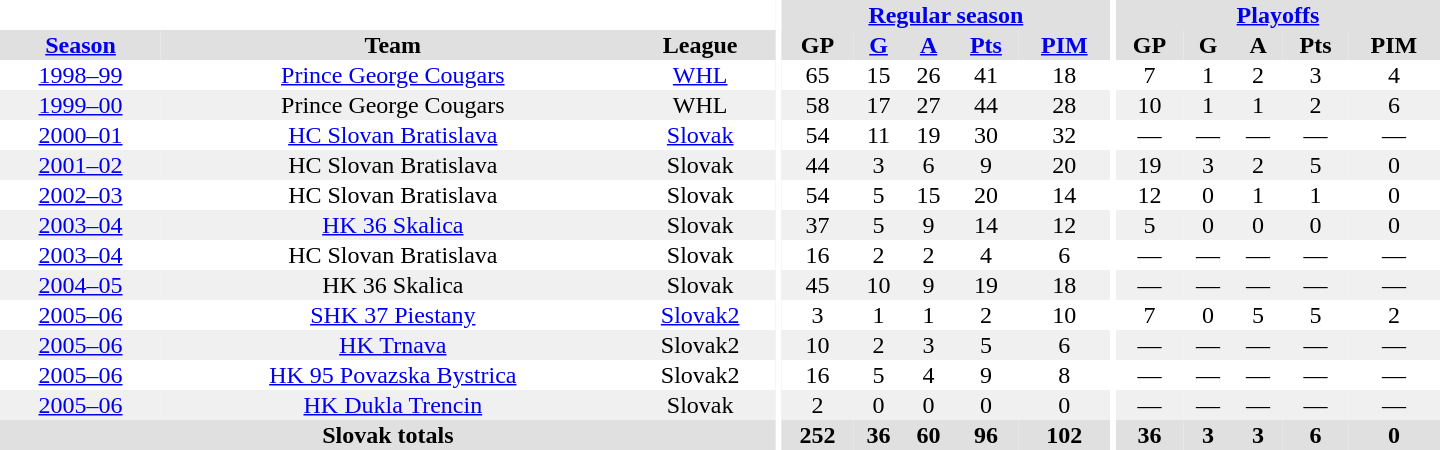<table border="0" cellpadding="1" cellspacing="0" style="text-align:center; width:60em">
<tr bgcolor="#e0e0e0">
<th colspan="3" bgcolor="#ffffff"></th>
<th rowspan="99" bgcolor="#ffffff"></th>
<th colspan="5"><a href='#'>Regular season</a></th>
<th rowspan="99" bgcolor="#ffffff"></th>
<th colspan="5"><a href='#'>Playoffs</a></th>
</tr>
<tr bgcolor="#e0e0e0">
<th><a href='#'>Season</a></th>
<th>Team</th>
<th>League</th>
<th>GP</th>
<th><a href='#'>G</a></th>
<th><a href='#'>A</a></th>
<th><a href='#'>Pts</a></th>
<th><a href='#'>PIM</a></th>
<th>GP</th>
<th>G</th>
<th>A</th>
<th>Pts</th>
<th>PIM</th>
</tr>
<tr>
<td><a href='#'>1998–99</a></td>
<td><a href='#'>Prince George Cougars</a></td>
<td><a href='#'>WHL</a></td>
<td>65</td>
<td>15</td>
<td>26</td>
<td>41</td>
<td>18</td>
<td>7</td>
<td>1</td>
<td>2</td>
<td>3</td>
<td>4</td>
</tr>
<tr bgcolor="#f0f0f0">
<td><a href='#'>1999–00</a></td>
<td>Prince George Cougars</td>
<td>WHL</td>
<td>58</td>
<td>17</td>
<td>27</td>
<td>44</td>
<td>28</td>
<td>10</td>
<td>1</td>
<td>1</td>
<td>2</td>
<td>6</td>
</tr>
<tr>
<td><a href='#'>2000–01</a></td>
<td><a href='#'>HC Slovan Bratislava</a></td>
<td><a href='#'>Slovak</a></td>
<td>54</td>
<td>11</td>
<td>19</td>
<td>30</td>
<td>32</td>
<td>—</td>
<td>—</td>
<td>—</td>
<td>—</td>
<td>—</td>
</tr>
<tr bgcolor="#f0f0f0">
<td><a href='#'>2001–02</a></td>
<td>HC Slovan Bratislava</td>
<td>Slovak</td>
<td>44</td>
<td>3</td>
<td>6</td>
<td>9</td>
<td>20</td>
<td>19</td>
<td>3</td>
<td>2</td>
<td>5</td>
<td>0</td>
</tr>
<tr>
<td><a href='#'>2002–03</a></td>
<td>HC Slovan Bratislava</td>
<td>Slovak</td>
<td>54</td>
<td>5</td>
<td>15</td>
<td>20</td>
<td>14</td>
<td>12</td>
<td>0</td>
<td>1</td>
<td>1</td>
<td>0</td>
</tr>
<tr bgcolor="#f0f0f0">
<td><a href='#'>2003–04</a></td>
<td><a href='#'>HK 36 Skalica</a></td>
<td>Slovak</td>
<td>37</td>
<td>5</td>
<td>9</td>
<td>14</td>
<td>12</td>
<td>5</td>
<td>0</td>
<td>0</td>
<td>0</td>
<td>0</td>
</tr>
<tr>
<td><a href='#'>2003–04</a></td>
<td>HC Slovan Bratislava</td>
<td>Slovak</td>
<td>16</td>
<td>2</td>
<td>2</td>
<td>4</td>
<td>6</td>
<td>—</td>
<td>—</td>
<td>—</td>
<td>—</td>
<td>—</td>
</tr>
<tr bgcolor="#f0f0f0">
<td><a href='#'>2004–05</a></td>
<td>HK 36 Skalica</td>
<td>Slovak</td>
<td>45</td>
<td>10</td>
<td>9</td>
<td>19</td>
<td>18</td>
<td>—</td>
<td>—</td>
<td>—</td>
<td>—</td>
<td>—</td>
</tr>
<tr>
<td><a href='#'>2005–06</a></td>
<td><a href='#'>SHK 37 Piestany</a></td>
<td><a href='#'>Slovak2</a></td>
<td>3</td>
<td>1</td>
<td>1</td>
<td>2</td>
<td>10</td>
<td>7</td>
<td>0</td>
<td>5</td>
<td>5</td>
<td>2</td>
</tr>
<tr bgcolor="#f0f0f0">
<td><a href='#'>2005–06</a></td>
<td><a href='#'>HK Trnava</a></td>
<td>Slovak2</td>
<td>10</td>
<td>2</td>
<td>3</td>
<td>5</td>
<td>6</td>
<td>—</td>
<td>—</td>
<td>—</td>
<td>—</td>
<td>—</td>
</tr>
<tr>
<td><a href='#'>2005–06</a></td>
<td><a href='#'>HK 95 Povazska Bystrica</a></td>
<td>Slovak2</td>
<td>16</td>
<td>5</td>
<td>4</td>
<td>9</td>
<td>8</td>
<td>—</td>
<td>—</td>
<td>—</td>
<td>—</td>
<td>—</td>
</tr>
<tr bgcolor="#f0f0f0">
<td><a href='#'>2005–06</a></td>
<td><a href='#'>HK Dukla Trencin</a></td>
<td>Slovak</td>
<td>2</td>
<td>0</td>
<td>0</td>
<td>0</td>
<td>0</td>
<td>—</td>
<td>—</td>
<td>—</td>
<td>—</td>
<td>—</td>
</tr>
<tr>
</tr>
<tr ALIGN="center" bgcolor="#e0e0e0">
<th colspan="3">Slovak totals</th>
<th ALIGN="center">252</th>
<th ALIGN="center">36</th>
<th ALIGN="center">60</th>
<th ALIGN="center">96</th>
<th ALIGN="center">102</th>
<th ALIGN="center">36</th>
<th ALIGN="center">3</th>
<th ALIGN="center">3</th>
<th ALIGN="center">6</th>
<th ALIGN="center">0</th>
</tr>
</table>
